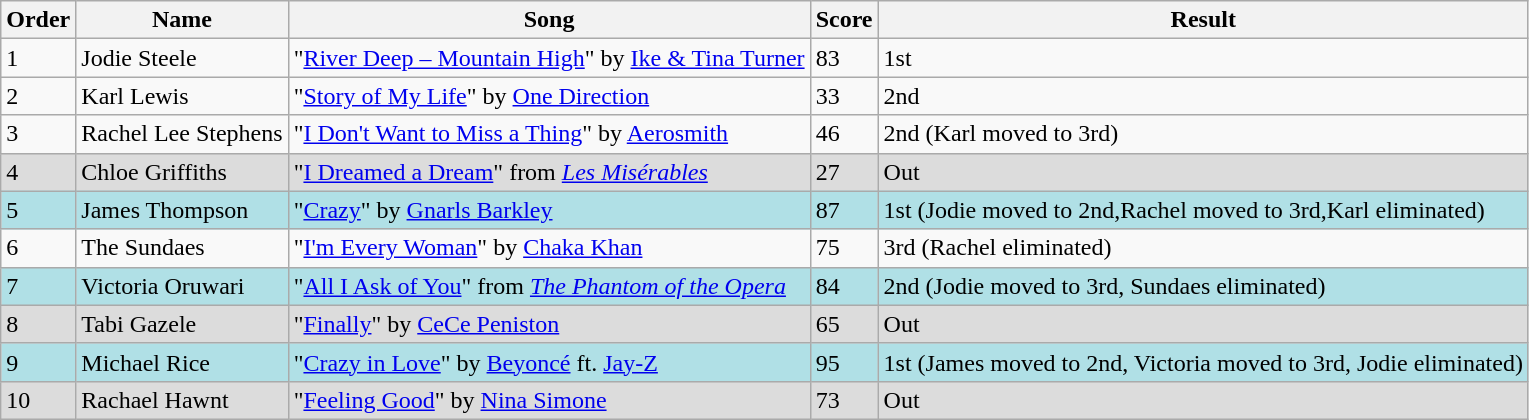<table class="wikitable sortable collapsed">
<tr style="text-align:Center; background:#cc;">
<th>Order</th>
<th>Name</th>
<th>Song</th>
<th>Score</th>
<th>Result</th>
</tr>
<tr>
<td>1</td>
<td>Jodie Steele</td>
<td>"<a href='#'>River Deep – Mountain High</a>" by <a href='#'>Ike & Tina Turner</a></td>
<td>83</td>
<td>1st</td>
</tr>
<tr>
<td>2</td>
<td>Karl Lewis</td>
<td>"<a href='#'>Story of My Life</a>" by <a href='#'>One Direction</a></td>
<td>33</td>
<td>2nd</td>
</tr>
<tr>
<td>3</td>
<td>Rachel Lee Stephens</td>
<td>"<a href='#'>I Don't Want to Miss a Thing</a>" by <a href='#'>Aerosmith</a></td>
<td>46</td>
<td>2nd (Karl moved to 3rd)</td>
</tr>
<tr style="background:#DCDCDC">
<td>4</td>
<td>Chloe Griffiths</td>
<td>"<a href='#'>I Dreamed a Dream</a>" from <em><a href='#'>Les Misérables</a></em></td>
<td>27</td>
<td>Out</td>
</tr>
<tr style="background:#b0e0e6;">
<td>5</td>
<td>James Thompson</td>
<td>"<a href='#'>Crazy</a>" by <a href='#'>Gnarls Barkley</a></td>
<td>87</td>
<td>1st (Jodie moved to 2nd,Rachel moved to 3rd,Karl eliminated)</td>
</tr>
<tr>
<td>6</td>
<td>The Sundaes</td>
<td>"<a href='#'>I'm Every Woman</a>" by <a href='#'>Chaka Khan</a></td>
<td>75</td>
<td>3rd (Rachel eliminated)</td>
</tr>
<tr style="background:#b0e0e6;">
<td>7</td>
<td>Victoria Oruwari</td>
<td>"<a href='#'>All I Ask of You</a>" from <em><a href='#'>The Phantom of the Opera</a></em></td>
<td>84</td>
<td>2nd (Jodie moved to 3rd, Sundaes eliminated)</td>
</tr>
<tr style="background:#DCDCDC">
<td>8</td>
<td>Tabi Gazele</td>
<td>"<a href='#'>Finally</a>" by <a href='#'>CeCe Peniston</a></td>
<td>65</td>
<td>Out</td>
</tr>
<tr style="background:#b0e0e6;">
<td>9</td>
<td>Michael Rice</td>
<td>"<a href='#'>Crazy in Love</a>" by <a href='#'>Beyoncé</a> ft. <a href='#'>Jay-Z</a></td>
<td>95</td>
<td>1st (James moved to 2nd, Victoria moved to 3rd, Jodie eliminated)</td>
</tr>
<tr style="background:#DCDCDC">
<td>10</td>
<td>Rachael Hawnt</td>
<td>"<a href='#'>Feeling Good</a>" by <a href='#'>Nina Simone</a></td>
<td>73</td>
<td>Out</td>
</tr>
</table>
